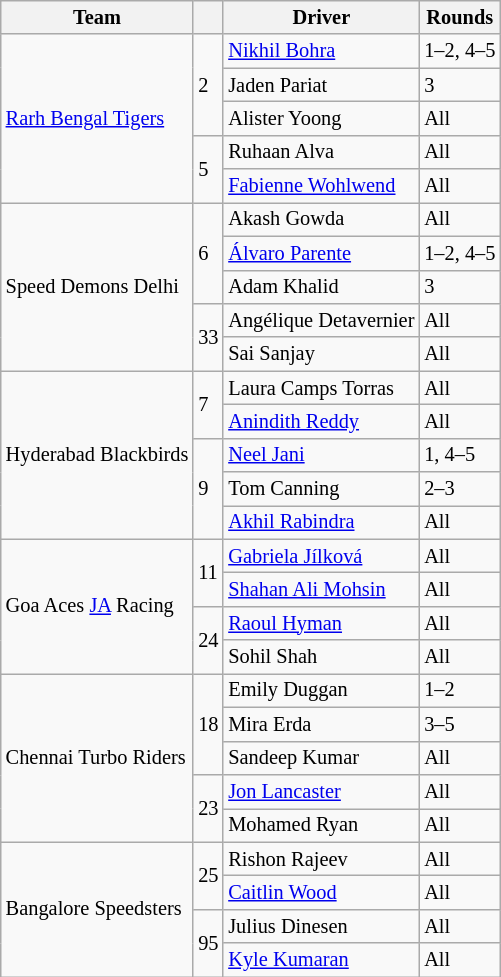<table class="wikitable" style="font-size: 85%;">
<tr>
<th>Team</th>
<th></th>
<th>Driver</th>
<th>Rounds</th>
</tr>
<tr>
<td rowspan=5><a href='#'>Rarh Bengal Tigers</a></td>
<td rowspan=3>2</td>
<td> <a href='#'>Nikhil Bohra</a></td>
<td nowrap>1–2, 4–5</td>
</tr>
<tr>
<td> Jaden Pariat</td>
<td>3</td>
</tr>
<tr>
<td> Alister Yoong</td>
<td>All</td>
</tr>
<tr>
<td rowspan=2>5</td>
<td> Ruhaan Alva</td>
<td>All</td>
</tr>
<tr>
<td> <a href='#'>Fabienne Wohlwend</a></td>
<td>All</td>
</tr>
<tr>
<td rowspan=5>Speed Demons Delhi</td>
<td rowspan=3>6</td>
<td> Akash Gowda</td>
<td>All</td>
</tr>
<tr>
<td> <a href='#'>Álvaro Parente</a></td>
<td>1–2, 4–5</td>
</tr>
<tr>
<td> Adam Khalid</td>
<td>3</td>
</tr>
<tr>
<td rowspan=2>33</td>
<td nowrap> Angélique Detavernier</td>
<td>All</td>
</tr>
<tr>
<td> Sai Sanjay</td>
<td>All</td>
</tr>
<tr>
<td rowspan="5">Hyderabad Blackbirds</td>
<td rowspan=2>7</td>
<td> Laura Camps Torras</td>
<td>All</td>
</tr>
<tr>
<td> <a href='#'>Anindith Reddy</a></td>
<td>All</td>
</tr>
<tr>
<td rowspan=3>9</td>
<td> <a href='#'>Neel Jani</a></td>
<td>1, 4–5</td>
</tr>
<tr>
<td> Tom Canning</td>
<td>2–3</td>
</tr>
<tr>
<td> <a href='#'>Akhil Rabindra</a></td>
<td>All</td>
</tr>
<tr>
<td rowspan=4>Goa Aces <a href='#'>JA</a> Racing</td>
<td rowspan=2>11</td>
<td> <a href='#'>Gabriela Jílková</a></td>
<td>All</td>
</tr>
<tr>
<td> <a href='#'>Shahan Ali Mohsin</a></td>
<td>All</td>
</tr>
<tr>
<td rowspan=2>24</td>
<td> <a href='#'>Raoul Hyman</a></td>
<td>All</td>
</tr>
<tr>
<td> Sohil Shah</td>
<td>All</td>
</tr>
<tr>
<td nowrap rowspan=5>Chennai Turbo Riders</td>
<td rowspan=3>18</td>
<td> Emily Duggan</td>
<td>1–2</td>
</tr>
<tr>
<td> Mira Erda</td>
<td>3–5</td>
</tr>
<tr>
<td> Sandeep Kumar</td>
<td>All</td>
</tr>
<tr>
<td rowspan=2>23</td>
<td> <a href='#'>Jon Lancaster</a></td>
<td>All</td>
</tr>
<tr>
<td> Mohamed Ryan</td>
<td>All</td>
</tr>
<tr>
<td rowspan=4>Bangalore Speedsters</td>
<td rowspan=2>25</td>
<td> Rishon Rajeev</td>
<td>All</td>
</tr>
<tr>
<td> <a href='#'>Caitlin Wood</a></td>
<td>All</td>
</tr>
<tr>
<td rowspan=2>95</td>
<td> Julius Dinesen</td>
<td>All</td>
</tr>
<tr>
<td> <a href='#'>Kyle Kumaran</a></td>
<td>All</td>
</tr>
</table>
